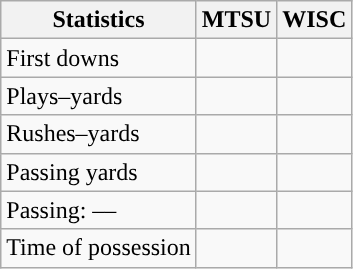<table class="wikitable" style="float:left">
<tr>
<th>Statistics</th>
<th>MTSU</th>
<th>WISC</th>
</tr>
<tr>
<td>First downs</td>
<td></td>
<td></td>
</tr>
<tr>
<td>Plays–yards</td>
<td></td>
<td></td>
</tr>
<tr>
<td>Rushes–yards</td>
<td></td>
<td></td>
</tr>
<tr>
<td>Passing yards</td>
<td></td>
<td></td>
</tr>
<tr>
<td>Passing: ––</td>
<td></td>
<td></td>
</tr>
<tr>
<td>Time of possession</td>
<td></td>
<td></td>
</tr>
</table>
